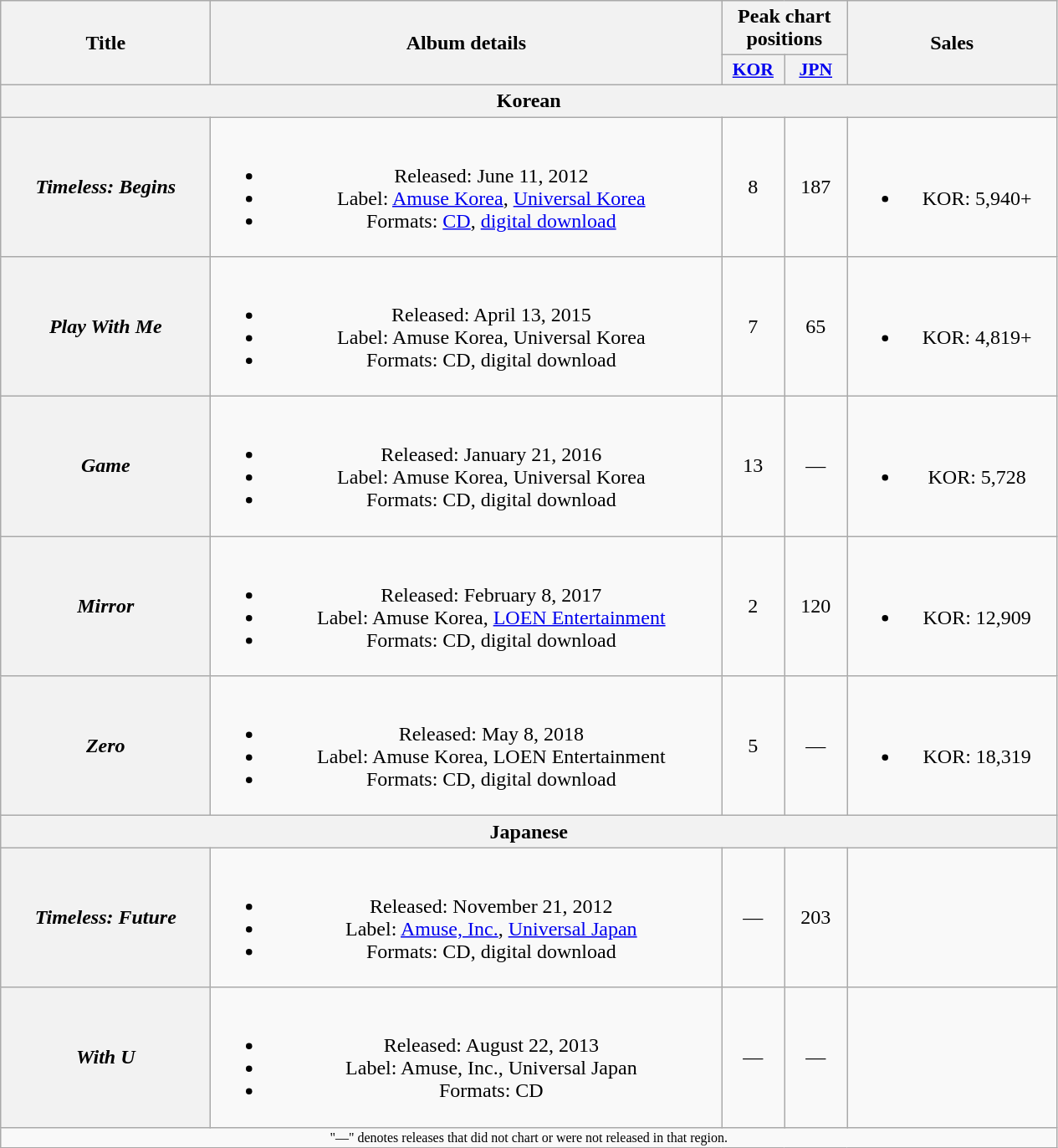<table class="wikitable plainrowheaders" style="text-align:center;">
<tr>
<th scope="col" rowspan="2" style="width:10em;">Title</th>
<th scope="col" rowspan="2" style="width:25em;">Album details</th>
<th scope="col" colspan="2">Peak chart positions</th>
<th scope="col" rowspan="2" style="width:10em;">Sales</th>
</tr>
<tr>
<th scope="col" style="width:3em;font-size:90%;"><a href='#'>KOR</a><br></th>
<th scope="col" style="width:3em;font-size:90%;"><a href='#'>JPN</a><br></th>
</tr>
<tr>
<th colspan="8">Korean</th>
</tr>
<tr>
<th scope="row"><em>Timeless: Begins</em></th>
<td><br><ul><li>Released: June 11, 2012</li><li>Label: <a href='#'>Amuse Korea</a>, <a href='#'>Universal Korea</a></li><li>Formats: <a href='#'>CD</a>, <a href='#'>digital download</a></li></ul></td>
<td>8</td>
<td>187</td>
<td><br><ul><li>KOR: 5,940+</li></ul></td>
</tr>
<tr>
<th scope="row"><em>Play With Me</em></th>
<td><br><ul><li>Released: April 13, 2015</li><li>Label: Amuse Korea, Universal Korea</li><li>Formats: CD, digital download</li></ul></td>
<td>7</td>
<td>65</td>
<td><br><ul><li>KOR: 4,819+</li></ul></td>
</tr>
<tr>
<th scope="row"><em>Game</em></th>
<td><br><ul><li>Released: January 21, 2016</li><li>Label: Amuse Korea, Universal Korea</li><li>Formats: CD, digital download</li></ul></td>
<td>13</td>
<td>—</td>
<td><br><ul><li>KOR: 5,728</li></ul></td>
</tr>
<tr>
<th scope="row"><em>Mirror</em></th>
<td><br><ul><li>Released: February 8, 2017</li><li>Label: Amuse Korea, <a href='#'>LOEN Entertainment</a></li><li>Formats: CD, digital download</li></ul></td>
<td>2</td>
<td>120</td>
<td><br><ul><li>KOR: 12,909</li></ul></td>
</tr>
<tr>
<th scope="row"><em>Zero</em></th>
<td><br><ul><li>Released: May 8, 2018</li><li>Label: Amuse Korea, LOEN Entertainment</li><li>Formats: CD, digital download</li></ul></td>
<td>5</td>
<td>—</td>
<td><br><ul><li>KOR: 18,319</li></ul></td>
</tr>
<tr>
<th colspan="7">Japanese</th>
</tr>
<tr>
<th scope="row"><em>Timeless: Future</em></th>
<td><br><ul><li>Released: November 21, 2012</li><li>Label: <a href='#'>Amuse, Inc.</a>, <a href='#'>Universal Japan</a></li><li>Formats: CD, digital download</li></ul></td>
<td>—</td>
<td>203</td>
<td></td>
</tr>
<tr>
<th scope="row"><em>With U</em></th>
<td><br><ul><li>Released: August 22, 2013</li><li>Label: Amuse, Inc., Universal Japan</li><li>Formats: CD</li></ul></td>
<td>—</td>
<td>—</td>
<td></td>
</tr>
<tr>
<td colspan="7" style="font-size:8pt;">"—" denotes releases that did not chart or were not released in that region.</td>
</tr>
</table>
